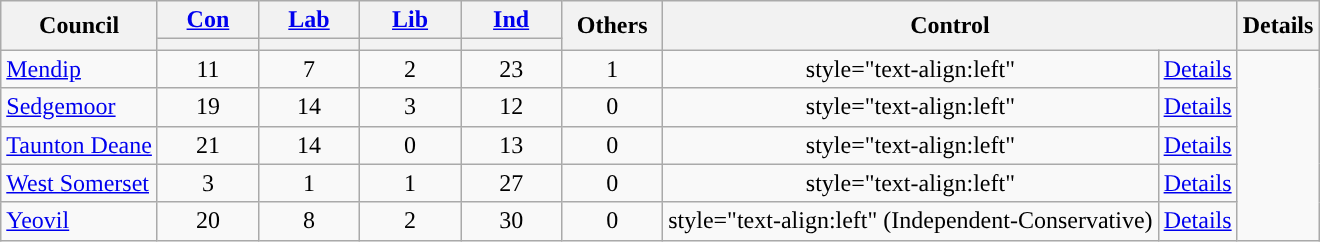<table class="wikitable" style="text-align:center;">
<tr>
<th rowspan=2>Council</th>
<th style="width:60px;"><a href='#'>Con</a></th>
<th style="width:60px;"><a href='#'>Lab</a></th>
<th style="width:60px;"><a href='#'>Lib</a></th>
<th style="width:60px;"><a href='#'>Ind</a></th>
<th style="width:60px;" rowspan=2>Others</th>
<th rowspan=2 colspan=2>Control</th>
<th rowspan=2>Details</th>
</tr>
<tr>
<th style="background:"></th>
<th style="background:"></th>
<th style="background:"></th>
<th style="background:"></th>
</tr>
<tr>
<td style="text-align:left"><a href='#'>Mendip</a></td>
<td>11</td>
<td>7</td>
<td>2</td>
<td>23</td>
<td>1</td>
<td>style="text-align:left" </td>
<td style="text-align:left"><a href='#'>Details</a></td>
</tr>
<tr>
<td style="text-align:left"><a href='#'>Sedgemoor</a></td>
<td>19</td>
<td>14</td>
<td>3</td>
<td>12</td>
<td>0</td>
<td>style="text-align:left" </td>
<td style="text-align:left"><a href='#'>Details</a></td>
</tr>
<tr>
<td style="text-align:left"><a href='#'>Taunton Deane</a></td>
<td>21</td>
<td>14</td>
<td>0</td>
<td>13</td>
<td>0</td>
<td>style="text-align:left" </td>
<td style="text-align:left"><a href='#'>Details</a></td>
</tr>
<tr>
<td style="text-align:left"><a href='#'>West Somerset</a></td>
<td>3</td>
<td>1</td>
<td>1</td>
<td>27</td>
<td>0</td>
<td>style="text-align:left" </td>
<td style="text-align:left"><a href='#'>Details</a></td>
</tr>
<tr>
<td style="text-align:left"><a href='#'>Yeovil</a></td>
<td>20</td>
<td>8</td>
<td>2</td>
<td>30</td>
<td>0</td>
<td>style="text-align:left"  (Independent-Conservative)</td>
<td style="text-align:left"><a href='#'>Details</a></td>
</tr>
</table>
